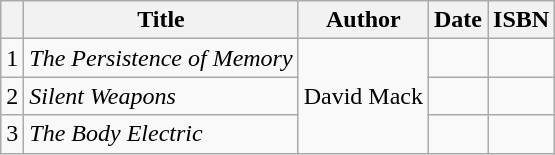<table class="wikitable">
<tr>
<th></th>
<th>Title</th>
<th>Author</th>
<th>Date</th>
<th>ISBN</th>
</tr>
<tr>
<td>1</td>
<td><em>The Persistence of Memory</em></td>
<td rowspan="3">David Mack</td>
<td></td>
<td></td>
</tr>
<tr>
<td>2</td>
<td><em>Silent Weapons</em></td>
<td></td>
<td></td>
</tr>
<tr>
<td>3</td>
<td><em>The Body Electric</em></td>
<td></td>
<td></td>
</tr>
</table>
